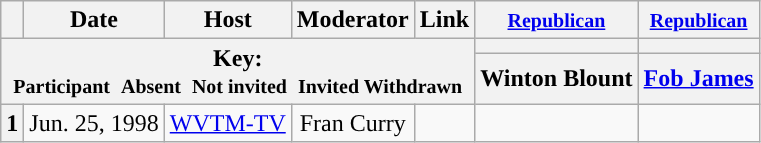<table class="wikitable" style="text-align:center;">
<tr>
<th scope="col"></th>
<th scope="col">Date</th>
<th scope="col">Host</th>
<th scope="col">Moderator</th>
<th scope="col">Link</th>
<th scope="col"><small><a href='#'>Republican</a></small></th>
<th scope="col"><small><a href='#'>Republican</a></small></th>
</tr>
<tr>
<th colspan="5" rowspan="2">Key:<br> <small>Participant </small>  <small>Absent </small>  <small>Not invited </small>  <small>Invited  Withdrawn</small></th>
<th scope="col" style="background:"></th>
<th scope="col" style="background:"></th>
</tr>
<tr>
<th scope="col">Winton Blount</th>
<th scope="col"><a href='#'>Fob James</a></th>
</tr>
<tr>
<th>1</th>
<td style="white-space:nowrap;">Jun. 25, 1998</td>
<td style="white-space:nowrap;"><a href='#'>WVTM-TV</a></td>
<td style="white-space:nowrap;">Fran Curry</td>
<td style="white-space:nowrap;"></td>
<td></td>
<td></td>
</tr>
</table>
